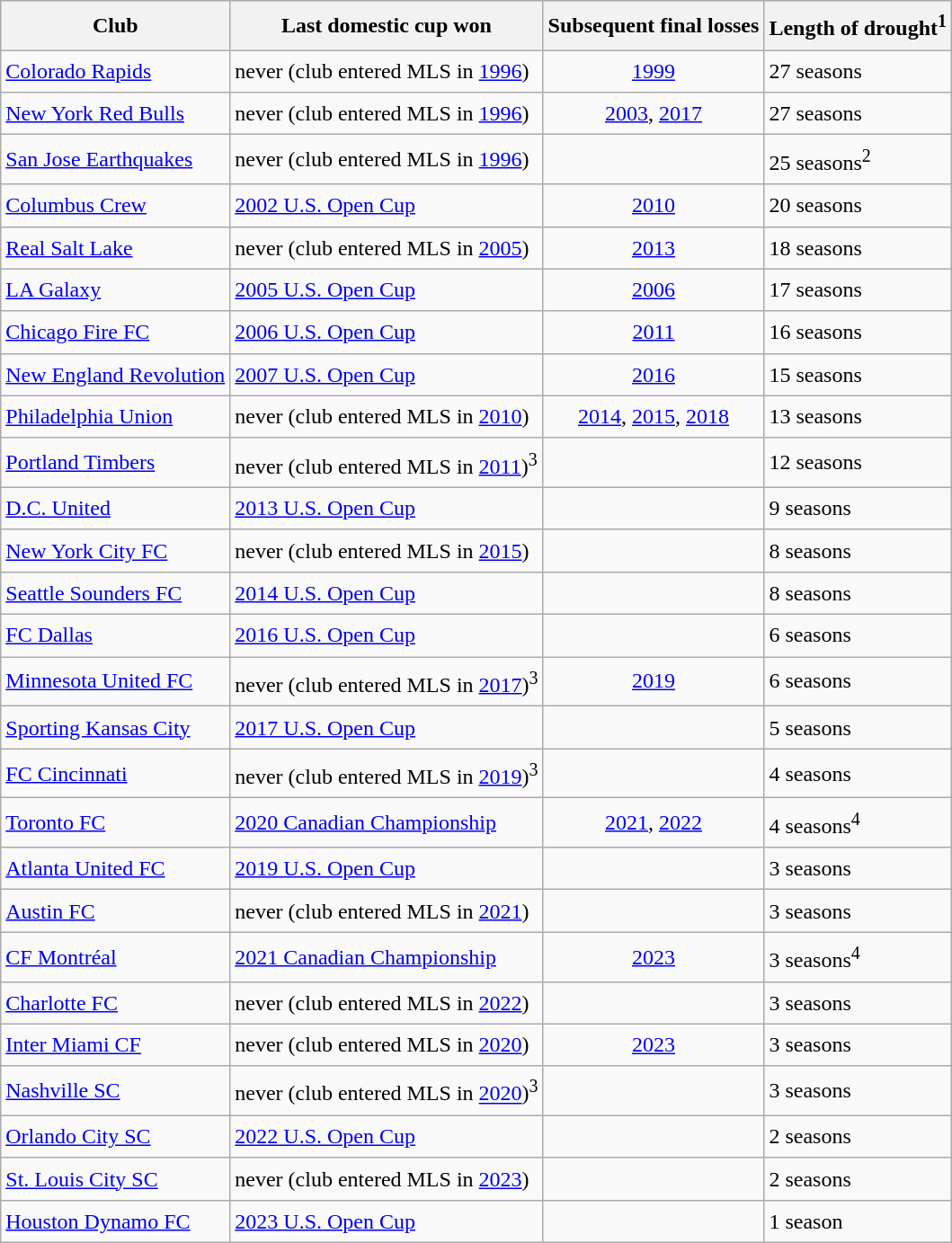<table class="wikitable sortable" style="font-size:1.00em; line-height:1.5em;">
<tr>
<th>Club</th>
<th>Last domestic cup won</th>
<th>Subsequent final losses</th>
<th>Length of drought<sup>1</sup></th>
</tr>
<tr>
<td align="left"><a href='#'>Colorado Rapids</a></td>
<td>never (club entered MLS in <a href='#'>1996</a>)</td>
<td align="center"><a href='#'>1999</a></td>
<td>27 seasons</td>
</tr>
<tr>
<td align="left"><a href='#'>New York Red Bulls</a></td>
<td>never (club entered MLS in <a href='#'>1996</a>)</td>
<td align="center"><a href='#'>2003</a>, <a href='#'>2017</a></td>
<td>27 seasons</td>
</tr>
<tr>
<td align="left"><a href='#'>San Jose Earthquakes</a></td>
<td>never (club entered MLS in <a href='#'>1996</a>)</td>
<td align="center"></td>
<td>25 seasons<sup>2</sup></td>
</tr>
<tr>
<td align="left"><a href='#'>Columbus Crew</a></td>
<td><a href='#'>2002 U.S. Open Cup</a></td>
<td align="center"><a href='#'>2010</a></td>
<td>20 seasons</td>
</tr>
<tr>
<td align="left"><a href='#'>Real Salt Lake</a></td>
<td>never (club entered MLS in <a href='#'>2005</a>)</td>
<td align="center"><a href='#'>2013</a></td>
<td>18 seasons</td>
</tr>
<tr>
<td align="left"><a href='#'>LA Galaxy</a></td>
<td><a href='#'>2005 U.S. Open Cup</a></td>
<td align="center"><a href='#'>2006</a></td>
<td>17 seasons</td>
</tr>
<tr>
<td align="left"><a href='#'>Chicago Fire FC</a></td>
<td><a href='#'>2006 U.S. Open Cup</a></td>
<td align="center"><a href='#'>2011</a></td>
<td>16 seasons</td>
</tr>
<tr>
<td align="left"><a href='#'>New England Revolution</a></td>
<td><a href='#'>2007 U.S. Open Cup</a></td>
<td align="center"><a href='#'>2016</a></td>
<td>15 seasons</td>
</tr>
<tr>
<td align="left"><a href='#'>Philadelphia Union</a></td>
<td>never (club entered MLS in <a href='#'>2010</a>)</td>
<td align="center"><a href='#'>2014</a>, <a href='#'>2015</a>, <a href='#'>2018</a></td>
<td>13 seasons</td>
</tr>
<tr>
<td align="left"><a href='#'>Portland Timbers</a></td>
<td>never (club entered MLS in <a href='#'>2011</a>)<sup>3</sup></td>
<td align="center"></td>
<td>12 seasons</td>
</tr>
<tr>
<td align="left"><a href='#'>D.C. United</a></td>
<td><a href='#'>2013 U.S. Open Cup</a></td>
<td align="center"></td>
<td>9 seasons</td>
</tr>
<tr>
<td align="left"><a href='#'>New York City FC</a></td>
<td>never (club entered MLS in <a href='#'>2015</a>)</td>
<td align="center"></td>
<td>8 seasons</td>
</tr>
<tr>
<td align="left"><a href='#'>Seattle Sounders FC</a></td>
<td><a href='#'>2014 U.S. Open Cup</a></td>
<td align="center"></td>
<td>8 seasons</td>
</tr>
<tr>
<td align="left"><a href='#'>FC Dallas</a></td>
<td><a href='#'>2016 U.S. Open Cup</a></td>
<td align="center"></td>
<td>6 seasons</td>
</tr>
<tr>
<td align="left"><a href='#'>Minnesota United FC</a></td>
<td>never (club entered MLS in <a href='#'>2017</a>)<sup>3</sup></td>
<td align="center"><a href='#'>2019</a></td>
<td>6 seasons</td>
</tr>
<tr>
<td align="left"><a href='#'>Sporting Kansas City</a></td>
<td><a href='#'>2017 U.S. Open Cup</a></td>
<td align="center"></td>
<td>5 seasons</td>
</tr>
<tr>
<td align="left"><a href='#'>FC Cincinnati</a></td>
<td>never (club entered MLS in <a href='#'>2019</a>)<sup>3</sup></td>
<td align="center"></td>
<td>4 seasons</td>
</tr>
<tr>
<td align="left"><a href='#'>Toronto FC</a></td>
<td><a href='#'>2020 Canadian Championship</a></td>
<td align="center"><a href='#'>2021</a>, <a href='#'>2022</a></td>
<td>4 seasons<sup>4</sup></td>
</tr>
<tr>
<td align="left"><a href='#'>Atlanta United FC</a></td>
<td><a href='#'>2019 U.S. Open Cup</a></td>
<td align="center"></td>
<td>3 seasons</td>
</tr>
<tr>
<td align="left"><a href='#'>Austin FC</a></td>
<td>never (club entered MLS in <a href='#'>2021</a>)</td>
<td align="center"></td>
<td>3 seasons</td>
</tr>
<tr>
<td align="left"><a href='#'>CF Montréal</a></td>
<td><a href='#'>2021 Canadian Championship</a></td>
<td align="center"><a href='#'>2023</a></td>
<td>3 seasons<sup>4</sup></td>
</tr>
<tr>
<td align="left"><a href='#'>Charlotte FC</a></td>
<td>never (club entered MLS in <a href='#'>2022</a>)</td>
<td align="center"></td>
<td>3 seasons</td>
</tr>
<tr>
<td align="left"><a href='#'>Inter Miami CF</a></td>
<td>never (club entered MLS in <a href='#'>2020</a>)</td>
<td align="center"><a href='#'>2023</a></td>
<td>3 seasons</td>
</tr>
<tr>
<td align="left"><a href='#'>Nashville SC</a></td>
<td>never (club entered MLS in <a href='#'>2020</a>)<sup>3</sup></td>
<td align="center"></td>
<td>3 seasons</td>
</tr>
<tr>
<td align="left"><a href='#'>Orlando City SC</a></td>
<td><a href='#'>2022 U.S. Open Cup</a></td>
<td align="center"></td>
<td>2 seasons</td>
</tr>
<tr>
<td align="left"><a href='#'>St. Louis City SC</a></td>
<td>never (club entered MLS in <a href='#'>2023</a>)</td>
<td align="center"></td>
<td>2 seasons</td>
</tr>
<tr>
<td align="left"><a href='#'>Houston Dynamo FC</a></td>
<td><a href='#'>2023 U.S. Open Cup</a></td>
<td align="center"></td>
<td>1 season<br></td>
</tr>
</table>
